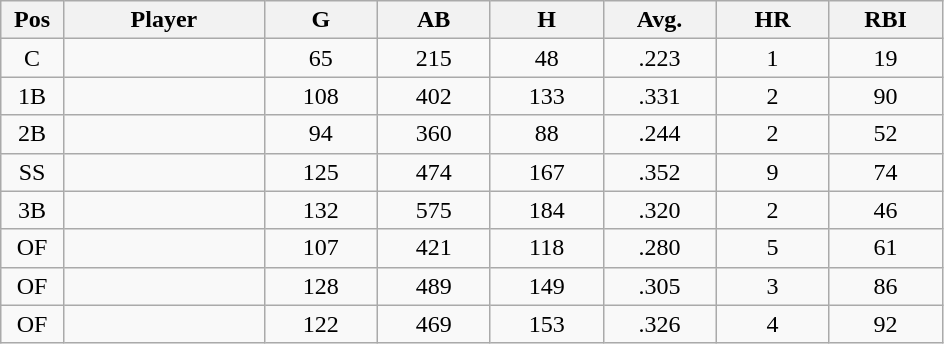<table class="wikitable sortable">
<tr>
<th bgcolor="#DDDDFF" width="5%">Pos</th>
<th bgcolor="#DDDDFF" width="16%">Player</th>
<th bgcolor="#DDDDFF" width="9%">G</th>
<th bgcolor="#DDDDFF" width="9%">AB</th>
<th bgcolor="#DDDDFF" width="9%">H</th>
<th bgcolor="#DDDDFF" width="9%">Avg.</th>
<th bgcolor="#DDDDFF" width="9%">HR</th>
<th bgcolor="#DDDDFF" width="9%">RBI</th>
</tr>
<tr align="center">
<td>C</td>
<td></td>
<td>65</td>
<td>215</td>
<td>48</td>
<td>.223</td>
<td>1</td>
<td>19</td>
</tr>
<tr align="center">
<td>1B</td>
<td></td>
<td>108</td>
<td>402</td>
<td>133</td>
<td>.331</td>
<td>2</td>
<td>90</td>
</tr>
<tr align="center">
<td>2B</td>
<td></td>
<td>94</td>
<td>360</td>
<td>88</td>
<td>.244</td>
<td>2</td>
<td>52</td>
</tr>
<tr align="center">
<td>SS</td>
<td></td>
<td>125</td>
<td>474</td>
<td>167</td>
<td>.352</td>
<td>9</td>
<td>74</td>
</tr>
<tr align="center">
<td>3B</td>
<td></td>
<td>132</td>
<td>575</td>
<td>184</td>
<td>.320</td>
<td>2</td>
<td>46</td>
</tr>
<tr align="center">
<td>OF</td>
<td></td>
<td>107</td>
<td>421</td>
<td>118</td>
<td>.280</td>
<td>5</td>
<td>61</td>
</tr>
<tr align="center">
<td>OF</td>
<td></td>
<td>128</td>
<td>489</td>
<td>149</td>
<td>.305</td>
<td>3</td>
<td>86</td>
</tr>
<tr align="center">
<td>OF</td>
<td></td>
<td>122</td>
<td>469</td>
<td>153</td>
<td>.326</td>
<td>4</td>
<td>92</td>
</tr>
</table>
